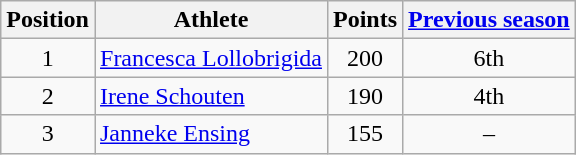<table class="wikitable">
<tr>
<th><strong>Position</strong></th>
<th><strong>Athlete</strong></th>
<th><strong>Points</strong></th>
<th><strong><a href='#'>Previous season</a></strong></th>
</tr>
<tr align="center">
<td>1</td>
<td align="left"> <a href='#'>Francesca Lollobrigida</a></td>
<td>200</td>
<td>6th</td>
</tr>
<tr align="center">
<td>2</td>
<td align="left"> <a href='#'>Irene Schouten</a></td>
<td>190</td>
<td>4th</td>
</tr>
<tr align="center">
<td>3</td>
<td align="left"> <a href='#'>Janneke Ensing</a></td>
<td>155</td>
<td>–</td>
</tr>
</table>
